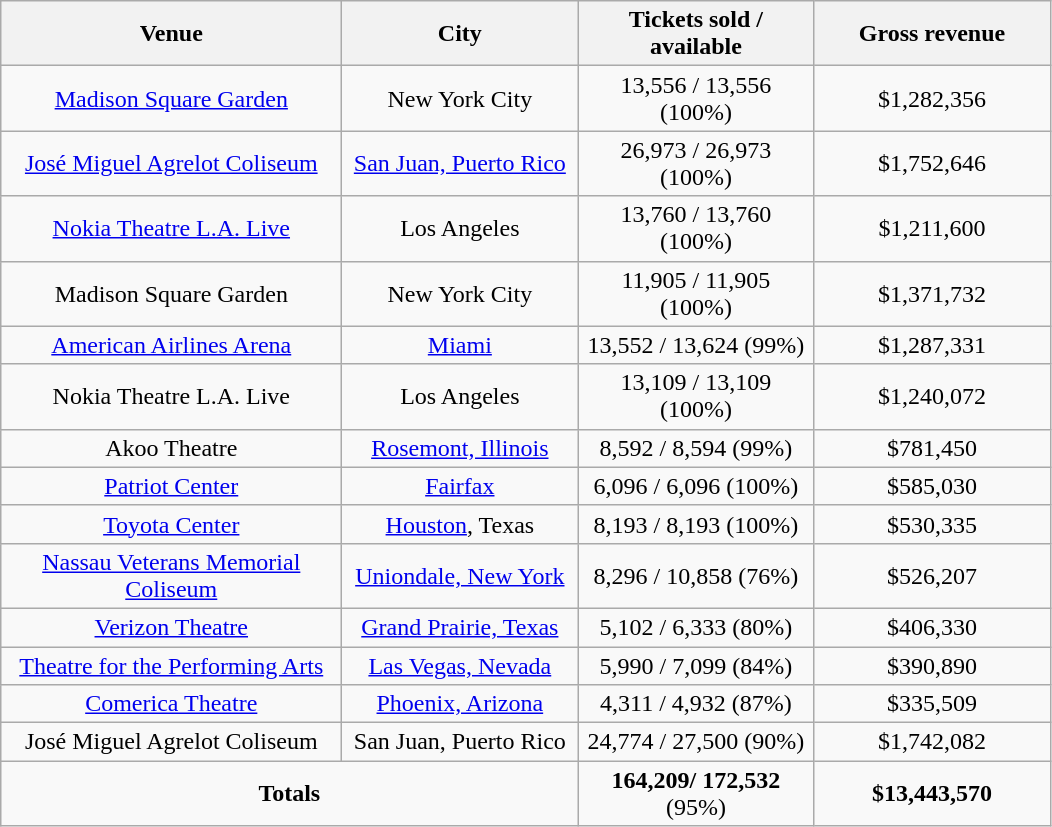<table class="wikitable" style="text-align:center;">
<tr>
<th width="220">Venue</th>
<th width="150">City</th>
<th width="150">Tickets sold / available</th>
<th width="150">Gross revenue</th>
</tr>
<tr>
<td><a href='#'>Madison Square Garden</a></td>
<td>New York City</td>
<td>13,556 / 13,556 (100%)</td>
<td>$1,282,356</td>
</tr>
<tr>
<td><a href='#'>José Miguel Agrelot Coliseum</a></td>
<td><a href='#'>San Juan, Puerto Rico</a></td>
<td>26,973 / 26,973 (100%)</td>
<td>$1,752,646</td>
</tr>
<tr>
<td><a href='#'>Nokia Theatre L.A. Live</a></td>
<td>Los Angeles</td>
<td>13,760 / 13,760 (100%)</td>
<td>$1,211,600</td>
</tr>
<tr>
<td>Madison Square Garden</td>
<td>New York City</td>
<td>11,905 / 11,905 (100%)</td>
<td>$1,371,732</td>
</tr>
<tr>
<td><a href='#'>American Airlines Arena</a></td>
<td><a href='#'>Miami</a></td>
<td>13,552 / 13,624 (99%)</td>
<td>$1,287,331</td>
</tr>
<tr>
<td>Nokia Theatre L.A. Live</td>
<td>Los Angeles</td>
<td>13,109 / 13,109 (100%)</td>
<td>$1,240,072</td>
</tr>
<tr>
<td>Akoo Theatre</td>
<td><a href='#'>Rosemont, Illinois</a></td>
<td>8,592 / 8,594 (99%)</td>
<td>$781,450</td>
</tr>
<tr>
<td><a href='#'>Patriot Center</a></td>
<td><a href='#'>Fairfax</a></td>
<td>6,096 / 6,096 (100%)</td>
<td>$585,030</td>
</tr>
<tr>
<td><a href='#'>Toyota Center</a></td>
<td><a href='#'>Houston</a>, Texas</td>
<td>8,193 / 8,193 (100%)</td>
<td>$530,335</td>
</tr>
<tr>
<td><a href='#'>Nassau Veterans Memorial Coliseum</a></td>
<td><a href='#'>Uniondale, New York</a></td>
<td>8,296 / 10,858 (76%)</td>
<td>$526,207</td>
</tr>
<tr>
<td><a href='#'>Verizon Theatre</a></td>
<td><a href='#'>Grand Prairie, Texas</a></td>
<td>5,102 / 6,333 (80%)</td>
<td>$406,330</td>
</tr>
<tr>
<td><a href='#'>Theatre for the Performing Arts</a></td>
<td><a href='#'>Las Vegas, Nevada</a></td>
<td>5,990 / 7,099 (84%)</td>
<td>$390,890</td>
</tr>
<tr>
<td><a href='#'>Comerica Theatre</a></td>
<td><a href='#'>Phoenix, Arizona</a></td>
<td>4,311 / 4,932 (87%)</td>
<td>$335,509</td>
</tr>
<tr>
<td>José Miguel Agrelot Coliseum</td>
<td>San Juan, Puerto Rico</td>
<td>24,774 / 27,500 (90%)</td>
<td>$1,742,082</td>
</tr>
<tr>
<td colspan=2><strong>Totals</strong></td>
<td><strong>164,209/ 172,532</strong> (95%)</td>
<td><strong>$13,443,570</strong></td>
</tr>
</table>
